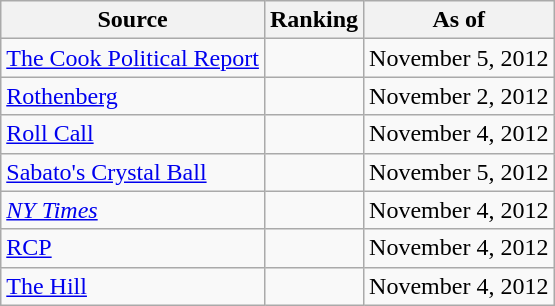<table class="wikitable" style="text-align:center">
<tr>
<th>Source</th>
<th>Ranking</th>
<th>As of</th>
</tr>
<tr>
<td align=left><a href='#'>The Cook Political Report</a></td>
<td></td>
<td>November 5, 2012</td>
</tr>
<tr>
<td align=left><a href='#'>Rothenberg</a></td>
<td></td>
<td>November 2, 2012</td>
</tr>
<tr>
<td align=left><a href='#'>Roll Call</a></td>
<td></td>
<td>November 4, 2012</td>
</tr>
<tr>
<td align=left><a href='#'>Sabato's Crystal Ball</a></td>
<td></td>
<td>November 5, 2012</td>
</tr>
<tr>
<td align=left><a href='#'><em>NY Times</em></a></td>
<td></td>
<td>November 4, 2012</td>
</tr>
<tr>
<td align="left"><a href='#'>RCP</a></td>
<td></td>
<td>November 4, 2012</td>
</tr>
<tr>
<td align=left><a href='#'>The Hill</a></td>
<td></td>
<td>November 4, 2012</td>
</tr>
</table>
